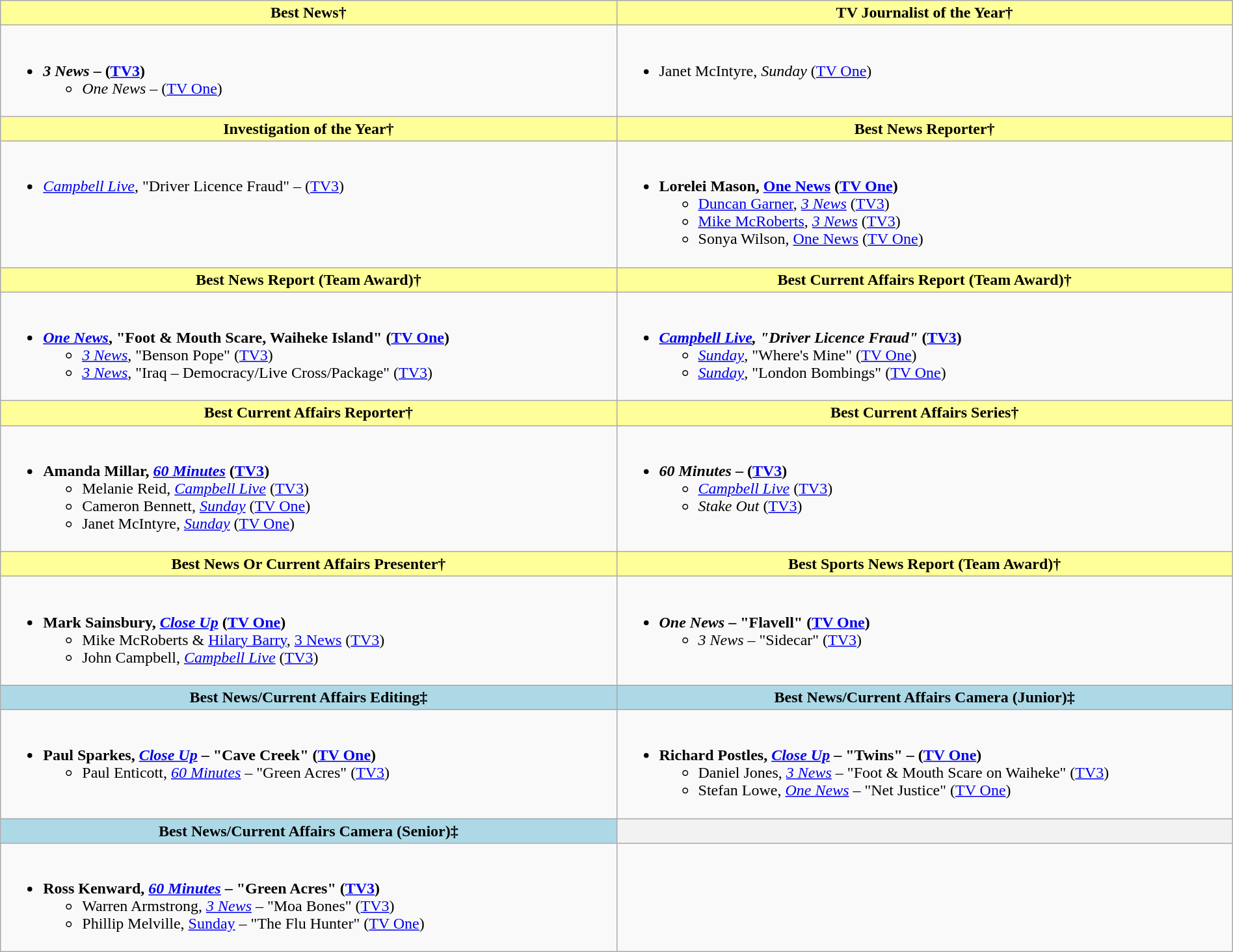<table class=wikitable width="100%">
<tr>
<th style="background:#FFFF99;"  width="50%">Best News†</th>
<th style="background:#FFFF99;"  width="50%">TV Journalist of the Year†</th>
</tr>
<tr>
<td valign="top"><br><ul><li><strong> <em>3 News</em> – (<a href='#'>TV3</a>)</strong><ul><li><em>One News</em> – (<a href='#'>TV One</a>)</li></ul></li></ul></td>
<td valign="top"><br><ul><li>Janet McIntyre, <em>Sunday</em> (<a href='#'>TV One</a>)</li></ul></td>
</tr>
<tr>
<th style="background:#FFFF99;"  width="50%">Investigation of the Year†</th>
<th style="background:#FFFF99;"  width="50%">Best News Reporter†</th>
</tr>
<tr>
<td valign="top"><br><ul><li><em><a href='#'>Campbell Live</a></em>, "Driver Licence Fraud" – (<a href='#'>TV3</a>)</li></ul></td>
<td valign="top"><br><ul><li><strong>Lorelei Mason, <a href='#'>One News</a> (<a href='#'>TV One</a>)</strong><ul><li><a href='#'>Duncan Garner</a>, <em><a href='#'>3 News</a></em> (<a href='#'>TV3</a>)</li><li><a href='#'>Mike McRoberts</a>, <em><a href='#'>3 News</a></em> (<a href='#'>TV3</a>)</li><li>Sonya Wilson, <a href='#'>One News</a> (<a href='#'>TV One</a>)</li></ul></li></ul></td>
</tr>
<tr>
<th style="background:#FFFF99;"  width="50%">Best News Report (Team Award)†</th>
<th style="background:#FFFF99;"  width="50%">Best Current Affairs Report (Team Award)†</th>
</tr>
<tr>
<td valign="top"><br><ul><li><strong> <em><a href='#'>One News</a></em>, "Foot & Mouth Scare, Waiheke Island" (<a href='#'>TV One</a>)</strong><ul><li><em><a href='#'>3 News</a></em>, "Benson Pope" (<a href='#'>TV3</a>)</li><li><em><a href='#'>3 News</a></em>, "Iraq – Democracy/Live Cross/Package" (<a href='#'>TV3</a>)</li></ul></li></ul></td>
<td valign="top"><br><ul><li><strong> <em><a href='#'>Campbell Live</a>, "Driver Licence Fraud"</em> (<a href='#'>TV3</a>)</strong><ul><li><em><a href='#'>Sunday</a></em>, "Where's Mine" (<a href='#'>TV One</a>)</li><li><em><a href='#'>Sunday</a></em>, "London Bombings" (<a href='#'>TV One</a>)</li></ul></li></ul></td>
</tr>
<tr>
<th style="background:#FFFF99;"  width="50%">Best Current Affairs Reporter†</th>
<th style="background:#FFFF99;"  width="50%">Best Current Affairs Series†</th>
</tr>
<tr>
<td valign="top"><br><ul><li><strong>Amanda Millar, <em><a href='#'>60 Minutes</a></em> (<a href='#'>TV3</a>)</strong><ul><li>Melanie Reid, <em><a href='#'>Campbell Live</a></em> (<a href='#'>TV3</a>)</li><li>Cameron Bennett, <em><a href='#'>Sunday</a></em> (<a href='#'>TV One</a>)</li><li>Janet McIntyre, <em><a href='#'>Sunday</a></em> (<a href='#'>TV One</a>)</li></ul></li></ul></td>
<td valign="top"><br><ul><li><strong> <em>60 Minutes</em> – (<a href='#'>TV3</a>)</strong><ul><li><em><a href='#'>Campbell Live</a></em> (<a href='#'>TV3</a>)</li><li><em>Stake Out</em> (<a href='#'>TV3</a>)</li></ul></li></ul></td>
</tr>
<tr>
<th style="background:#FFFF99;"  width="50%">Best News Or Current Affairs Presenter†</th>
<th style="background:#FFFF99;"  width="50%">Best Sports News Report (Team Award)†</th>
</tr>
<tr>
<td valign="top"><br><ul><li><strong>Mark Sainsbury, <em><a href='#'>Close Up</a></em> (<a href='#'>TV One</a>)</strong><ul><li>Mike McRoberts & <a href='#'>Hilary Barry</a>, <a href='#'>3 News</a> (<a href='#'>TV3</a>)</li><li>John Campbell, <em><a href='#'>Campbell Live</a></em> (<a href='#'>TV3</a>)</li></ul></li></ul></td>
<td valign="top"><br><ul><li><strong> <em>One News</em> – "Flavell" (<a href='#'>TV One</a>)</strong><ul><li><em>3 News</em> – "Sidecar" (<a href='#'>TV3</a>)</li></ul></li></ul></td>
</tr>
<tr>
<th style="background:lightblue;"  width="50%">Best News/Current Affairs Editing‡</th>
<th style="background:lightblue;"  width="50%">Best News/Current Affairs Camera (Junior)‡</th>
</tr>
<tr>
<td valign="top"><br><ul><li><strong>Paul Sparkes, <em><a href='#'>Close Up</a></em> – "Cave Creek" (<a href='#'>TV One</a>)</strong><ul><li>Paul Enticott, <em><a href='#'>60 Minutes</a></em> – "Green Acres" (<a href='#'>TV3</a>)</li></ul></li></ul></td>
<td valign="top"><br><ul><li><strong>Richard Postles, <em><a href='#'>Close Up</a></em> – "Twins" – (<a href='#'>TV One</a>)</strong><ul><li>Daniel Jones, <em><a href='#'>3 News</a></em> – "Foot & Mouth Scare on Waiheke" (<a href='#'>TV3</a>)</li><li>Stefan Lowe, <em><a href='#'>One News</a></em> – "Net Justice" (<a href='#'>TV One</a>)</li></ul></li></ul></td>
</tr>
<tr>
<th style="background:lightblue;"  width="50%">Best News/Current Affairs Camera (Senior)‡</th>
<th width="50%"></th>
</tr>
<tr>
<td valign="top"><br><ul><li><strong>Ross Kenward, <em><a href='#'>60 Minutes</a></em> – "Green Acres" (<a href='#'>TV3</a>)</strong><ul><li>Warren Armstrong, <em><a href='#'>3 News</a></em> – "Moa Bones" (<a href='#'>TV3</a>)</li><li>Phillip Melville, <a href='#'>Sunday</a> – "The Flu Hunter" (<a href='#'>TV One</a>)</li></ul></li></ul></td>
<td valign="top"></td>
</tr>
</table>
